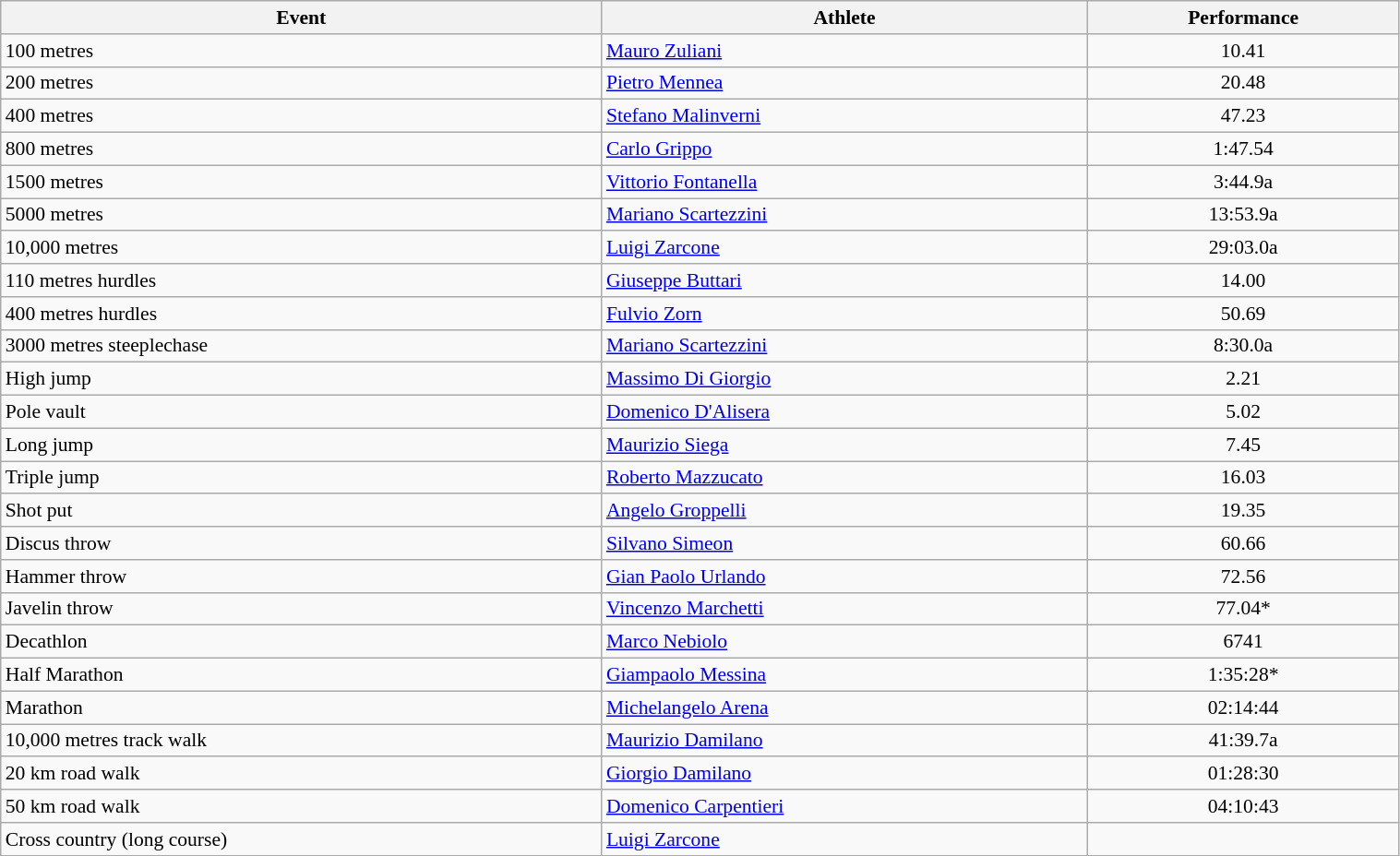<table class="wikitable" width=80% style="font-size:90%; text-align:left;">
<tr>
<th>Event</th>
<th>Athlete</th>
<th>Performance</th>
</tr>
<tr>
<td>100 metres</td>
<td><a href='#'>Mauro Zuliani</a></td>
<td align=center>10.41</td>
</tr>
<tr>
<td>200 metres</td>
<td><a href='#'>Pietro Mennea</a></td>
<td align=center>20.48</td>
</tr>
<tr>
<td>400 metres</td>
<td><a href='#'>Stefano Malinverni</a></td>
<td align=center>47.23</td>
</tr>
<tr>
<td>800 metres</td>
<td><a href='#'>Carlo Grippo</a></td>
<td align=center>1:47.54</td>
</tr>
<tr>
<td>1500 metres</td>
<td><a href='#'>Vittorio Fontanella</a></td>
<td align=center>3:44.9a</td>
</tr>
<tr>
<td>5000 metres</td>
<td><a href='#'>Mariano Scartezzini</a></td>
<td align=center>13:53.9a</td>
</tr>
<tr>
<td>10,000 metres</td>
<td><a href='#'>Luigi Zarcone</a></td>
<td align=center>29:03.0a</td>
</tr>
<tr>
<td>110 metres hurdles</td>
<td><a href='#'>Giuseppe Buttari</a></td>
<td align=center>14.00</td>
</tr>
<tr>
<td>400 metres hurdles</td>
<td><a href='#'>Fulvio Zorn</a></td>
<td align=center>50.69</td>
</tr>
<tr>
<td>3000 metres steeplechase</td>
<td><a href='#'>Mariano Scartezzini</a></td>
<td align=center>8:30.0a</td>
</tr>
<tr>
<td>High jump</td>
<td><a href='#'>Massimo Di Giorgio</a></td>
<td align=center>2.21</td>
</tr>
<tr>
<td>Pole vault</td>
<td><a href='#'>Domenico D'Alisera</a></td>
<td align=center>5.02</td>
</tr>
<tr>
<td>Long jump</td>
<td><a href='#'>Maurizio Siega</a></td>
<td align=center>7.45</td>
</tr>
<tr>
<td>Triple jump</td>
<td><a href='#'>Roberto Mazzucato</a></td>
<td align=center>16.03</td>
</tr>
<tr>
<td>Shot put</td>
<td><a href='#'>Angelo Groppelli</a></td>
<td align=center>19.35</td>
</tr>
<tr>
<td>Discus throw</td>
<td><a href='#'>Silvano Simeon</a></td>
<td align=center>60.66</td>
</tr>
<tr>
<td>Hammer throw</td>
<td><a href='#'>Gian Paolo Urlando</a></td>
<td align=center>72.56</td>
</tr>
<tr>
<td>Javelin throw</td>
<td><a href='#'>Vincenzo Marchetti</a></td>
<td align=center>77.04*</td>
</tr>
<tr>
<td>Decathlon</td>
<td><a href='#'>Marco Nebiolo</a></td>
<td align=center>6741</td>
</tr>
<tr>
<td>Half Marathon</td>
<td><a href='#'>Giampaolo Messina</a></td>
<td align=center>1:35:28*</td>
</tr>
<tr>
<td>Marathon</td>
<td><a href='#'>Michelangelo Arena</a></td>
<td align=center>02:14:44</td>
</tr>
<tr>
<td>10,000 metres track walk</td>
<td><a href='#'>Maurizio Damilano</a></td>
<td align=center>41:39.7a</td>
</tr>
<tr>
<td>20 km road walk</td>
<td><a href='#'>Giorgio Damilano</a></td>
<td align=center>01:28:30</td>
</tr>
<tr>
<td>50 km road walk</td>
<td><a href='#'>Domenico Carpentieri</a></td>
<td align=center>04:10:43</td>
</tr>
<tr>
<td>Cross country (long course)</td>
<td><a href='#'>Luigi Zarcone</a></td>
<td align=center></td>
</tr>
</table>
